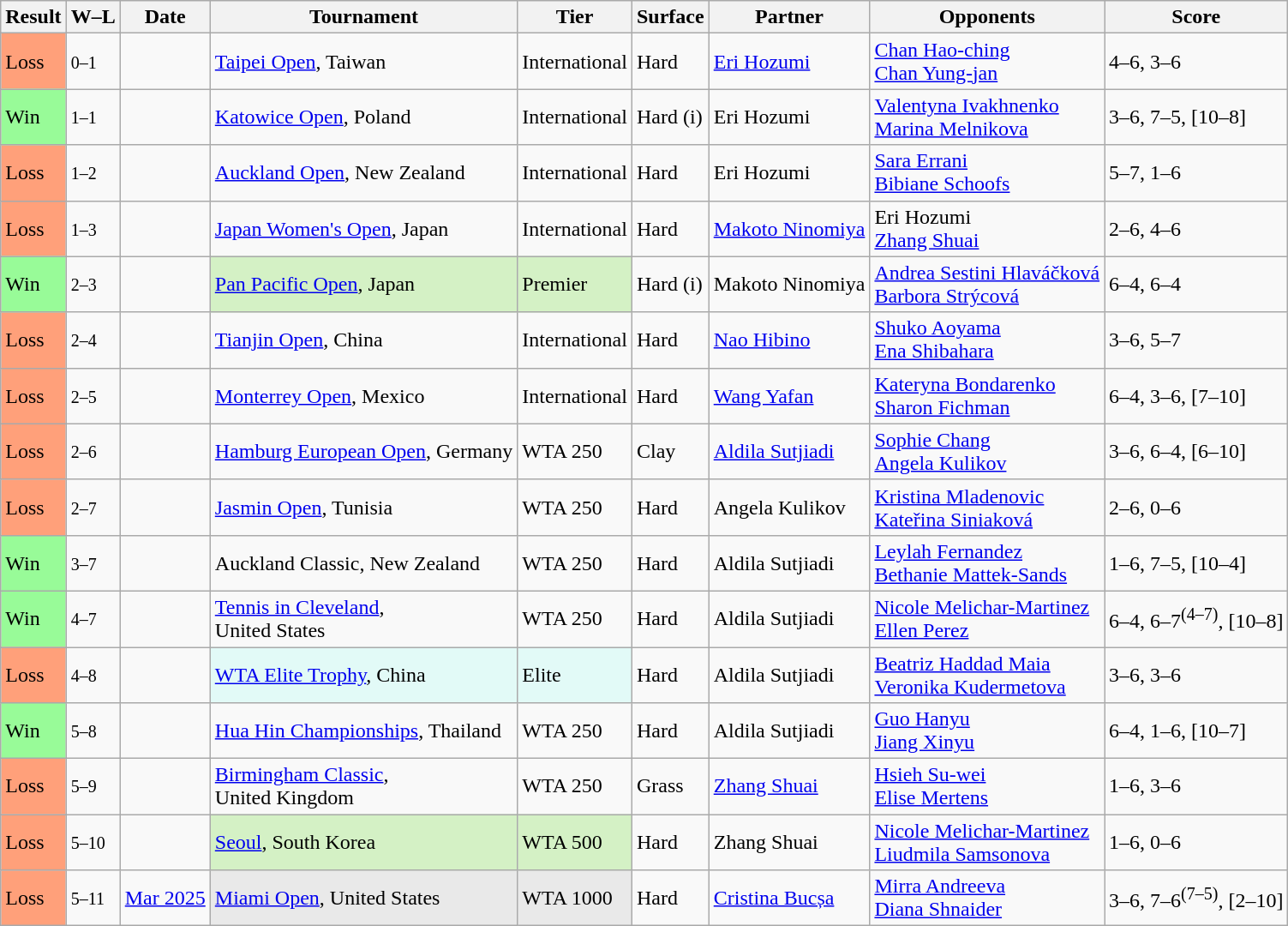<table class="sortable wikitable">
<tr>
<th>Result</th>
<th class="unsortable">W–L</th>
<th>Date</th>
<th>Tournament</th>
<th>Tier</th>
<th>Surface</th>
<th>Partner</th>
<th>Opponents</th>
<th class="unsortable">Score</th>
</tr>
<tr>
<td style="background:#ffa07a;">Loss</td>
<td><small>0–1</small></td>
<td><a href='#'></a></td>
<td><a href='#'>Taipei Open</a>, Taiwan</td>
<td>International</td>
<td>Hard</td>
<td> <a href='#'>Eri Hozumi</a></td>
<td> <a href='#'>Chan Hao-ching</a> <br>  <a href='#'>Chan Yung-jan</a></td>
<td>4–6, 3–6</td>
</tr>
<tr>
<td style="background:#98fb98;">Win</td>
<td><small>1–1</small></td>
<td><a href='#'></a></td>
<td><a href='#'>Katowice Open</a>, Poland</td>
<td>International</td>
<td>Hard (i)</td>
<td> Eri Hozumi</td>
<td> <a href='#'>Valentyna Ivakhnenko</a> <br>  <a href='#'>Marina Melnikova</a></td>
<td>3–6, 7–5, [10–8]</td>
</tr>
<tr>
<td style="background:#ffa07a;">Loss</td>
<td><small>1–2</small></td>
<td><a href='#'></a></td>
<td><a href='#'>Auckland Open</a>, New Zealand</td>
<td>International</td>
<td>Hard</td>
<td> Eri Hozumi</td>
<td> <a href='#'>Sara Errani</a> <br>  <a href='#'>Bibiane Schoofs</a></td>
<td>5–7, 1–6</td>
</tr>
<tr>
<td style="background:#ffa07a;">Loss</td>
<td><small>1–3</small></td>
<td><a href='#'></a></td>
<td><a href='#'>Japan Women's Open</a>, Japan</td>
<td>International</td>
<td>Hard</td>
<td> <a href='#'>Makoto Ninomiya</a></td>
<td> Eri Hozumi <br>  <a href='#'>Zhang Shuai</a></td>
<td>2–6, 4–6</td>
</tr>
<tr>
<td style="background:#98fb98;">Win</td>
<td><small>2–3</small></td>
<td><a href='#'></a></td>
<td bgcolor=d4f1c5><a href='#'>Pan Pacific Open</a>, Japan</td>
<td bgcolor=d4f1c5>Premier</td>
<td>Hard (i)</td>
<td> Makoto Ninomiya</td>
<td> <a href='#'>Andrea Sestini Hlaváčková</a> <br>  <a href='#'>Barbora Strýcová</a></td>
<td>6–4, 6–4</td>
</tr>
<tr>
<td style="background:#ffa07a;">Loss</td>
<td><small>2–4</small></td>
<td><a href='#'></a></td>
<td><a href='#'>Tianjin Open</a>, China</td>
<td>International</td>
<td>Hard</td>
<td> <a href='#'>Nao Hibino</a></td>
<td> <a href='#'>Shuko Aoyama</a> <br>  <a href='#'>Ena Shibahara</a></td>
<td>3–6, 5–7</td>
</tr>
<tr>
<td style="background:#ffa07a">Loss</td>
<td><small>2–5</small></td>
<td><a href='#'></a></td>
<td><a href='#'>Monterrey Open</a>, Mexico</td>
<td>International</td>
<td>Hard</td>
<td> <a href='#'>Wang Yafan</a></td>
<td> <a href='#'>Kateryna Bondarenko</a> <br>  <a href='#'>Sharon Fichman</a></td>
<td>6–4, 3–6, [7–10]</td>
</tr>
<tr>
<td style="background:#ffa07a">Loss</td>
<td><small>2–6</small></td>
<td><a href='#'></a></td>
<td><a href='#'>Hamburg European Open</a>, Germany</td>
<td>WTA 250</td>
<td>Clay</td>
<td> <a href='#'>Aldila Sutjiadi</a></td>
<td> <a href='#'>Sophie Chang</a> <br>  <a href='#'>Angela Kulikov</a></td>
<td>3–6, 6–4, [6–10]</td>
</tr>
<tr>
<td style="background:#ffa07a">Loss</td>
<td><small>2–7</small></td>
<td><a href='#'></a></td>
<td><a href='#'>Jasmin Open</a>, Tunisia</td>
<td>WTA 250</td>
<td>Hard</td>
<td> Angela Kulikov</td>
<td> <a href='#'>Kristina Mladenovic</a> <br>  <a href='#'>Kateřina Siniaková</a></td>
<td>2–6, 0–6</td>
</tr>
<tr>
<td style="background:#98fb98;">Win</td>
<td><small>3–7</small></td>
<td><a href='#'></a></td>
<td>Auckland Classic, New Zealand</td>
<td>WTA 250</td>
<td>Hard</td>
<td> Aldila Sutjiadi</td>
<td> <a href='#'>Leylah Fernandez</a> <br>  <a href='#'>Bethanie Mattek-Sands</a></td>
<td>1–6, 7–5, [10–4]</td>
</tr>
<tr>
<td style="background:#98fb98;">Win</td>
<td><small>4–7</small></td>
<td><a href='#'></a></td>
<td><a href='#'>Tennis in Cleveland</a>, <br>United States</td>
<td>WTA 250</td>
<td>Hard</td>
<td> Aldila Sutjiadi</td>
<td> <a href='#'>Nicole Melichar-Martinez</a> <br>  <a href='#'>Ellen Perez</a></td>
<td>6–4, 6–7<sup>(4–7)</sup>, [10–8]</td>
</tr>
<tr>
<td style="background:#ffa07a;">Loss</td>
<td><small>4–8</small></td>
<td><a href='#'></a></td>
<td bgcolor=e2faf7><a href='#'>WTA Elite Trophy</a>, China</td>
<td bgcolor=e2faf7>Elite</td>
<td>Hard</td>
<td> Aldila Sutjiadi</td>
<td> <a href='#'>Beatriz Haddad Maia</a> <br>  <a href='#'>Veronika Kudermetova</a></td>
<td>3–6, 3–6</td>
</tr>
<tr>
<td style="background:#98fb98;">Win</td>
<td><small>5–8</small></td>
<td><a href='#'></a></td>
<td><a href='#'>Hua Hin Championships</a>, Thailand</td>
<td>WTA 250</td>
<td>Hard</td>
<td> Aldila Sutjiadi</td>
<td> <a href='#'>Guo Hanyu</a> <br>  <a href='#'>Jiang Xinyu</a></td>
<td>6–4, 1–6, [10–7]</td>
</tr>
<tr>
<td style="background:#ffa07a;">Loss</td>
<td><small>5–9</small></td>
<td><a href='#'></a></td>
<td><a href='#'>Birmingham Classic</a>, <br>United Kingdom</td>
<td>WTA 250</td>
<td>Grass</td>
<td> <a href='#'>Zhang Shuai</a></td>
<td> <a href='#'>Hsieh Su-wei</a> <br>  <a href='#'>Elise Mertens</a></td>
<td>1–6, 3–6</td>
</tr>
<tr>
<td style="background:#ffa07a;">Loss</td>
<td><small>5–10</small></td>
<td><a href='#'></a></td>
<td bgcolor=d4f1c5><a href='#'>Seoul</a>, South Korea</td>
<td bgcolor=d4f1c5>WTA 500</td>
<td>Hard</td>
<td> Zhang Shuai</td>
<td> <a href='#'>Nicole Melichar-Martinez</a> <br>  <a href='#'>Liudmila Samsonova</a></td>
<td>1–6, 0–6</td>
</tr>
<tr>
<td bgcolor=FFA07A>Loss</td>
<td><small>5–11</small></td>
<td><a href='#'>Mar 2025</a></td>
<td style=background:#e9e9e9><a href='#'>Miami Open</a>, United States</td>
<td style=background:#e9e9e9>WTA 1000</td>
<td>Hard</td>
<td> <a href='#'>Cristina Bucșa</a></td>
<td> <a href='#'>Mirra Andreeva</a> <br>  <a href='#'>Diana Shnaider</a></td>
<td>3–6, 7–6<sup>(7–5)</sup>, [2–10]</td>
</tr>
</table>
